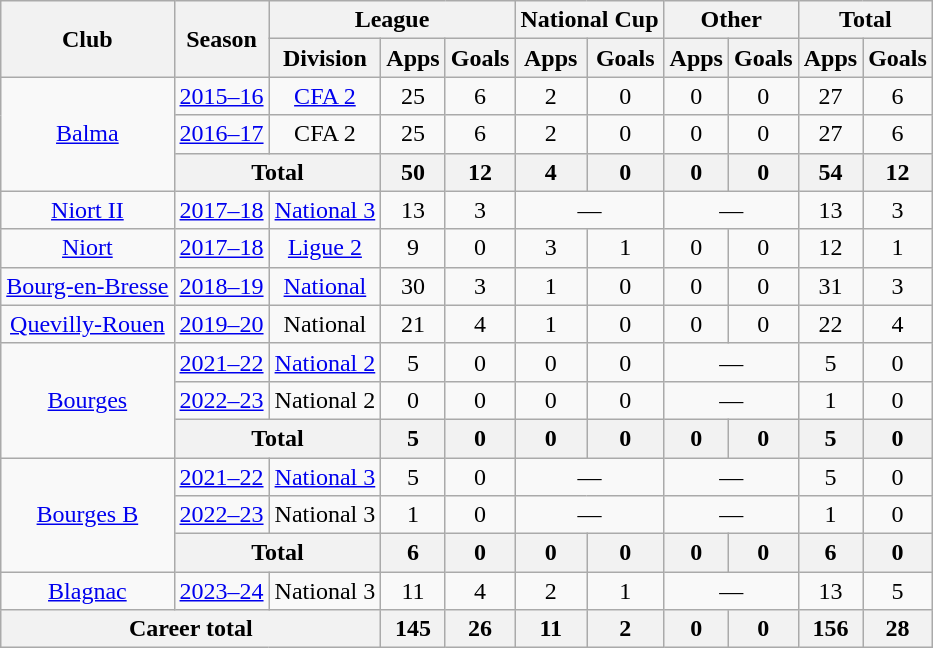<table class="wikitable" style="text-align:center">
<tr>
<th rowspan="2">Club</th>
<th rowspan="2">Season</th>
<th colspan="3">League</th>
<th colspan="2">National Cup</th>
<th colspan="2">Other</th>
<th colspan="2">Total</th>
</tr>
<tr>
<th>Division</th>
<th>Apps</th>
<th>Goals</th>
<th>Apps</th>
<th>Goals</th>
<th>Apps</th>
<th>Goals</th>
<th>Apps</th>
<th>Goals</th>
</tr>
<tr>
<td rowspan="3"><a href='#'>Balma</a></td>
<td><a href='#'>2015–16</a></td>
<td><a href='#'>CFA 2</a></td>
<td>25</td>
<td>6</td>
<td>2</td>
<td>0</td>
<td>0</td>
<td>0</td>
<td>27</td>
<td>6</td>
</tr>
<tr>
<td><a href='#'>2016–17</a></td>
<td>CFA 2</td>
<td>25</td>
<td>6</td>
<td>2</td>
<td>0</td>
<td>0</td>
<td>0</td>
<td>27</td>
<td>6</td>
</tr>
<tr>
<th colspan="2">Total</th>
<th>50</th>
<th>12</th>
<th>4</th>
<th>0</th>
<th>0</th>
<th>0</th>
<th>54</th>
<th>12</th>
</tr>
<tr>
<td><a href='#'>Niort II</a></td>
<td><a href='#'>2017–18</a></td>
<td><a href='#'>National 3</a></td>
<td>13</td>
<td>3</td>
<td colspan="2">—</td>
<td colspan="2">—</td>
<td>13</td>
<td>3</td>
</tr>
<tr>
<td><a href='#'>Niort</a></td>
<td><a href='#'>2017–18</a></td>
<td><a href='#'>Ligue 2</a></td>
<td>9</td>
<td>0</td>
<td>3</td>
<td>1</td>
<td>0</td>
<td>0</td>
<td>12</td>
<td>1</td>
</tr>
<tr>
<td><a href='#'>Bourg-en-Bresse</a></td>
<td><a href='#'>2018–19</a></td>
<td><a href='#'>National</a></td>
<td>30</td>
<td>3</td>
<td>1</td>
<td>0</td>
<td>0</td>
<td>0</td>
<td>31</td>
<td>3</td>
</tr>
<tr>
<td><a href='#'>Quevilly-Rouen</a></td>
<td><a href='#'>2019–20</a></td>
<td>National</td>
<td>21</td>
<td>4</td>
<td>1</td>
<td>0</td>
<td>0</td>
<td>0</td>
<td>22</td>
<td>4</td>
</tr>
<tr>
<td rowspan=3><a href='#'>Bourges</a></td>
<td><a href='#'>2021–22</a></td>
<td><a href='#'>National 2</a></td>
<td>5</td>
<td>0</td>
<td>0</td>
<td>0</td>
<td colspan="2">—</td>
<td>5</td>
<td>0</td>
</tr>
<tr>
<td><a href='#'>2022–23</a></td>
<td>National 2</td>
<td>0</td>
<td>0</td>
<td>0</td>
<td>0</td>
<td colspan="2">—</td>
<td>1</td>
<td>0</td>
</tr>
<tr>
<th colspan=2>Total</th>
<th>5</th>
<th>0</th>
<th>0</th>
<th>0</th>
<th>0</th>
<th>0</th>
<th>5</th>
<th>0</th>
</tr>
<tr>
<td rowspan=3><a href='#'>Bourges B</a></td>
<td><a href='#'>2021–22</a></td>
<td><a href='#'>National 3</a></td>
<td>5</td>
<td>0</td>
<td colspan="2">—</td>
<td colspan="2">—</td>
<td>5</td>
<td>0</td>
</tr>
<tr>
<td><a href='#'>2022–23</a></td>
<td>National 3</td>
<td>1</td>
<td>0</td>
<td colspan="2">—</td>
<td colspan="2">—</td>
<td>1</td>
<td>0</td>
</tr>
<tr>
<th colspan=2>Total</th>
<th>6</th>
<th>0</th>
<th>0</th>
<th>0</th>
<th>0</th>
<th>0</th>
<th>6</th>
<th>0</th>
</tr>
<tr>
<td><a href='#'>Blagnac</a></td>
<td><a href='#'>2023–24</a></td>
<td>National 3</td>
<td>11</td>
<td>4</td>
<td>2</td>
<td>1</td>
<td colspan="2">—</td>
<td>13</td>
<td>5</td>
</tr>
<tr>
<th colspan="3">Career total</th>
<th>145</th>
<th>26</th>
<th>11</th>
<th>2</th>
<th>0</th>
<th>0</th>
<th>156</th>
<th>28</th>
</tr>
</table>
